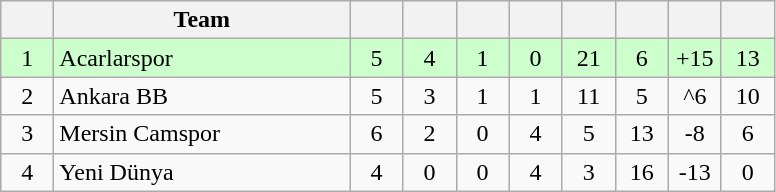<table class=wikitable>
<tr>
<th width=28></th>
<th width=190>Team</th>
<th width=28></th>
<th width=28></th>
<th width=28></th>
<th width=28></th>
<th width=28></th>
<th width=28></th>
<th width=28></th>
<th width=28></th>
</tr>
<tr align=center bgcolor=#cfc>
<td>1</td>
<td align=left>Acarlarspor</td>
<td>5</td>
<td>4</td>
<td>1</td>
<td>0</td>
<td>21</td>
<td>6</td>
<td>+15</td>
<td>13</td>
</tr>
<tr align=center>
<td>2</td>
<td align=left>Ankara BB</td>
<td>5</td>
<td>3</td>
<td>1</td>
<td>1</td>
<td>11</td>
<td>5</td>
<td>^6</td>
<td>10</td>
</tr>
<tr align=center>
<td>3</td>
<td align=left>Mersin Camspor</td>
<td>6</td>
<td>2</td>
<td>0</td>
<td>4</td>
<td>5</td>
<td>13</td>
<td>-8</td>
<td>6</td>
</tr>
<tr align=center>
<td>4</td>
<td align=left>Yeni Dünya</td>
<td>4</td>
<td>0</td>
<td>0</td>
<td>4</td>
<td>3</td>
<td>16</td>
<td>-13</td>
<td>0</td>
</tr>
</table>
